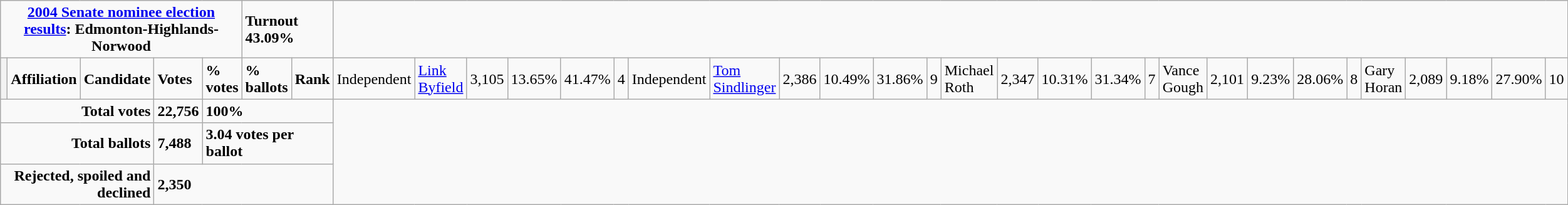<table class="wikitable">
<tr>
<td colspan="5" align=center><strong><a href='#'>2004 Senate nominee election results</a>: Edmonton-Highlands-Norwood</strong></td>
<td colspan="2"><strong>Turnout 43.09%</strong></td>
</tr>
<tr>
<th style="width: 10px;"></th>
<td><strong>Affiliation</strong></td>
<td><strong>Candidate</strong></td>
<td><strong>Votes</strong></td>
<td><strong>% votes</strong></td>
<td><strong>% ballots</strong></td>
<td><strong>Rank</strong><br>
</td>
<td>Independent</td>
<td><a href='#'>Link Byfield</a></td>
<td>3,105</td>
<td>13.65%</td>
<td>41.47%</td>
<td>4<br></td>
<td>Independent</td>
<td><a href='#'>Tom Sindlinger</a></td>
<td>2,386</td>
<td>10.49%</td>
<td>31.86%</td>
<td>9<br></td>
<td>Michael Roth</td>
<td>2,347</td>
<td>10.31%</td>
<td>31.34%</td>
<td>7<br>

</td>
<td>Vance Gough</td>
<td>2,101</td>
<td>9.23%</td>
<td>28.06%</td>
<td>8<br></td>
<td>Gary Horan</td>
<td>2,089</td>
<td>9.18%</td>
<td>27.90%</td>
<td>10<br>
</td>
</tr>
<tr>
<td colspan="3" align="right"><strong>Total votes</strong></td>
<td><strong>22,756</strong></td>
<td colspan="3"><strong>100%</strong></td>
</tr>
<tr>
<td colspan="3" align="right"><strong>Total ballots</strong></td>
<td><strong>7,488</strong></td>
<td colspan="3"><strong>3.04 votes per ballot</strong></td>
</tr>
<tr>
<td colspan="3" align="right"><strong>Rejected, spoiled and declined</strong></td>
<td colspan="4"><strong>2,350</strong></td>
</tr>
</table>
